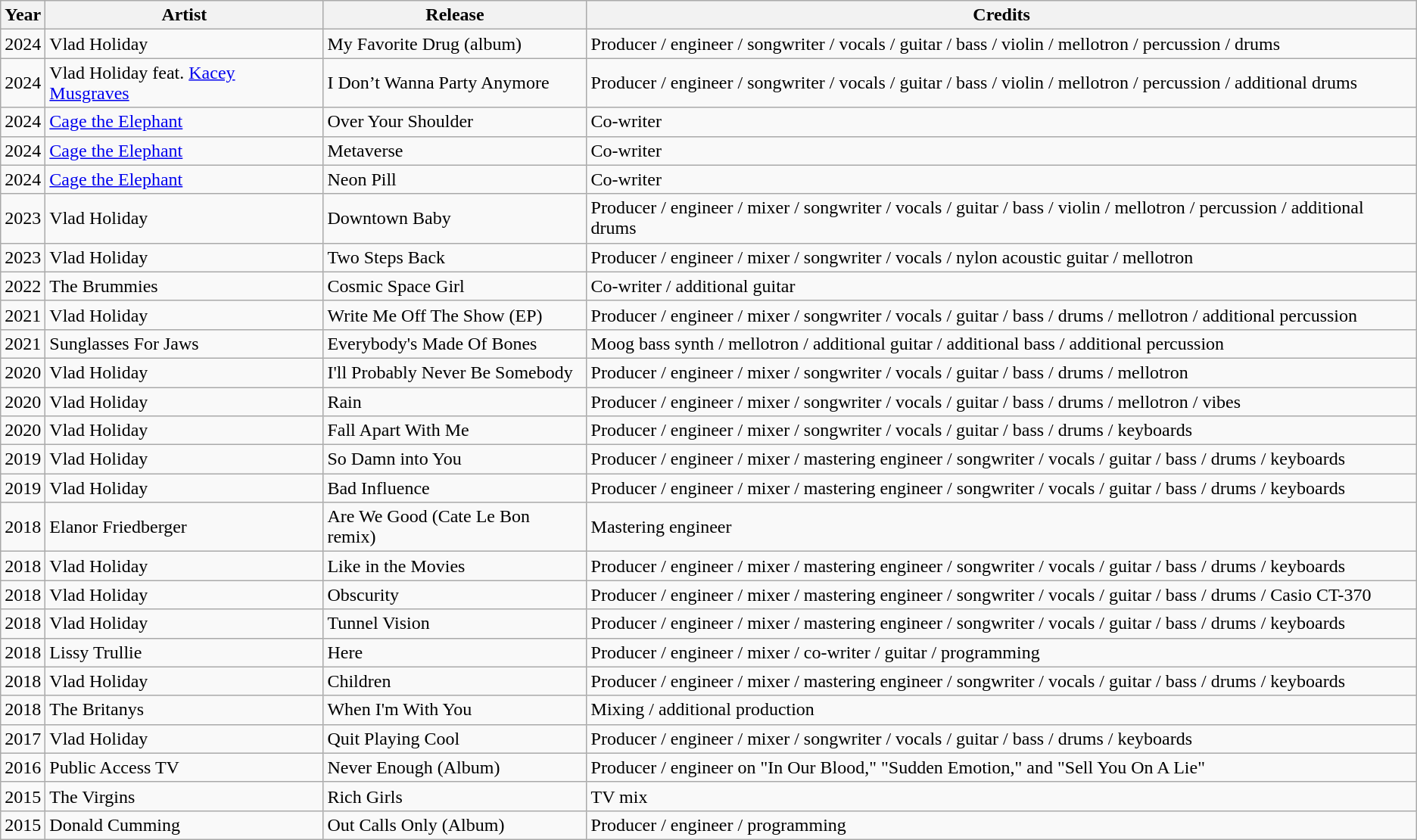<table class="wikitable">
<tr>
<th>Year</th>
<th>Artist</th>
<th>Release</th>
<th>Credits</th>
</tr>
<tr>
<td>2024</td>
<td>Vlad Holiday</td>
<td>My Favorite Drug (album)</td>
<td>Producer / engineer / songwriter / vocals / guitar / bass / violin / mellotron / percussion / drums</td>
</tr>
<tr>
<td>2024</td>
<td>Vlad Holiday feat. <a href='#'>Kacey Musgraves</a></td>
<td>I Don’t Wanna Party Anymore</td>
<td>Producer / engineer / songwriter / vocals / guitar / bass / violin / mellotron / percussion / additional drums</td>
</tr>
<tr>
<td>2024</td>
<td><a href='#'>Cage the Elephant</a></td>
<td>Over Your Shoulder</td>
<td>Co-writer</td>
</tr>
<tr>
<td>2024</td>
<td><a href='#'>Cage the Elephant</a></td>
<td>Metaverse</td>
<td>Co-writer</td>
</tr>
<tr>
<td>2024</td>
<td><a href='#'>Cage the Elephant</a></td>
<td>Neon Pill</td>
<td>Co-writer</td>
</tr>
<tr>
<td>2023</td>
<td>Vlad Holiday</td>
<td>Downtown Baby</td>
<td>Producer / engineer / mixer / songwriter / vocals / guitar / bass / violin / mellotron / percussion / additional drums</td>
</tr>
<tr>
<td>2023</td>
<td>Vlad Holiday</td>
<td>Two Steps Back</td>
<td>Producer / engineer / mixer / songwriter / vocals / nylon acoustic guitar / mellotron</td>
</tr>
<tr>
<td>2022</td>
<td>The Brummies</td>
<td>Cosmic Space Girl</td>
<td>Co-writer / additional guitar</td>
</tr>
<tr>
<td>2021</td>
<td>Vlad Holiday</td>
<td>Write Me Off The Show (EP)</td>
<td>Producer / engineer / mixer / songwriter / vocals / guitar / bass / drums / mellotron / additional percussion</td>
</tr>
<tr>
<td>2021</td>
<td>Sunglasses For Jaws</td>
<td>Everybody's Made Of Bones</td>
<td>Moog bass synth / mellotron / additional guitar / additional bass / additional percussion</td>
</tr>
<tr>
<td>2020</td>
<td>Vlad Holiday</td>
<td>I'll Probably Never Be Somebody</td>
<td>Producer / engineer / mixer / songwriter / vocals / guitar / bass / drums / mellotron</td>
</tr>
<tr>
<td>2020</td>
<td>Vlad Holiday</td>
<td>Rain</td>
<td>Producer / engineer / mixer / songwriter / vocals / guitar / bass / drums / mellotron / vibes</td>
</tr>
<tr>
<td>2020</td>
<td>Vlad Holiday</td>
<td>Fall Apart With Me</td>
<td>Producer / engineer / mixer / songwriter / vocals / guitar / bass / drums / keyboards</td>
</tr>
<tr>
<td>2019</td>
<td>Vlad Holiday</td>
<td>So Damn into You</td>
<td>Producer / engineer / mixer / mastering engineer / songwriter / vocals / guitar / bass / drums / keyboards</td>
</tr>
<tr>
<td>2019</td>
<td>Vlad Holiday</td>
<td>Bad Influence</td>
<td>Producer / engineer / mixer / mastering engineer / songwriter / vocals / guitar / bass / drums / keyboards</td>
</tr>
<tr>
<td>2018</td>
<td>Elanor Friedberger</td>
<td>Are We Good (Cate Le Bon remix)</td>
<td>Mastering engineer</td>
</tr>
<tr>
<td>2018</td>
<td>Vlad Holiday</td>
<td>Like in the Movies</td>
<td>Producer / engineer / mixer / mastering engineer / songwriter / vocals / guitar / bass / drums / keyboards</td>
</tr>
<tr>
<td>2018</td>
<td>Vlad Holiday</td>
<td>Obscurity</td>
<td>Producer / engineer / mixer / mastering engineer / songwriter / vocals / guitar / bass / drums / Casio CT-370</td>
</tr>
<tr>
<td>2018</td>
<td>Vlad Holiday</td>
<td>Tunnel Vision</td>
<td>Producer / engineer / mixer / mastering engineer / songwriter / vocals / guitar / bass / drums / keyboards</td>
</tr>
<tr>
<td>2018</td>
<td>Lissy Trullie</td>
<td>Here</td>
<td>Producer / engineer / mixer / co-writer / guitar / programming</td>
</tr>
<tr>
<td>2018</td>
<td>Vlad Holiday</td>
<td>Children</td>
<td>Producer / engineer / mixer / mastering engineer / songwriter / vocals / guitar / bass / drums / keyboards</td>
</tr>
<tr>
<td>2018</td>
<td>The Britanys</td>
<td>When I'm With You</td>
<td>Mixing / additional production</td>
</tr>
<tr>
<td>2017</td>
<td>Vlad Holiday</td>
<td>Quit Playing Cool</td>
<td>Producer / engineer / mixer / songwriter / vocals / guitar / bass / drums / keyboards</td>
</tr>
<tr>
<td>2016</td>
<td>Public Access TV</td>
<td>Never Enough (Album)</td>
<td>Producer / engineer on "In Our Blood," "Sudden Emotion," and "Sell You On A Lie"</td>
</tr>
<tr>
<td>2015</td>
<td>The Virgins</td>
<td>Rich Girls</td>
<td>TV mix</td>
</tr>
<tr>
<td>2015</td>
<td>Donald Cumming</td>
<td>Out Calls Only (Album)</td>
<td>Producer / engineer / programming</td>
</tr>
</table>
